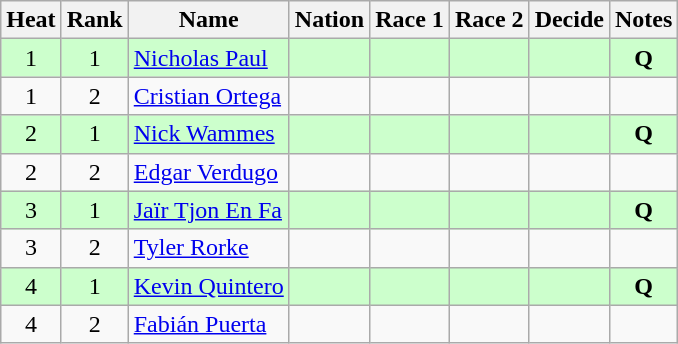<table class="wikitable sortable" style="text-align:center">
<tr>
<th>Heat</th>
<th>Rank</th>
<th>Name</th>
<th>Nation</th>
<th>Race 1</th>
<th>Race 2</th>
<th>Decide</th>
<th>Notes</th>
</tr>
<tr bgcolor=ccffcc>
<td>1</td>
<td>1</td>
<td align=left><a href='#'>Nicholas Paul</a></td>
<td align=left></td>
<td></td>
<td></td>
<td></td>
<td><strong>Q</strong></td>
</tr>
<tr>
<td>1</td>
<td>2</td>
<td align=left><a href='#'>Cristian Ortega</a></td>
<td align=left></td>
<td></td>
<td></td>
<td></td>
<td></td>
</tr>
<tr bgcolor=ccffcc>
<td>2</td>
<td>1</td>
<td align=left><a href='#'>Nick Wammes</a></td>
<td align=left></td>
<td></td>
<td></td>
<td></td>
<td><strong>Q</strong></td>
</tr>
<tr>
<td>2</td>
<td>2</td>
<td align=left><a href='#'>Edgar Verdugo</a></td>
<td align=left></td>
<td></td>
<td></td>
<td></td>
<td></td>
</tr>
<tr bgcolor=ccffcc>
<td>3</td>
<td>1</td>
<td align=left><a href='#'>Jaïr Tjon En Fa</a></td>
<td align=left></td>
<td></td>
<td></td>
<td></td>
<td><strong>Q</strong></td>
</tr>
<tr>
<td>3</td>
<td>2</td>
<td align=left><a href='#'>Tyler Rorke</a></td>
<td align=left></td>
<td></td>
<td></td>
<td></td>
<td></td>
</tr>
<tr bgcolor=ccffcc>
<td>4</td>
<td>1</td>
<td align=left><a href='#'>Kevin Quintero</a></td>
<td align=left></td>
<td></td>
<td></td>
<td></td>
<td><strong>Q</strong></td>
</tr>
<tr>
<td>4</td>
<td>2</td>
<td align=left><a href='#'>Fabián Puerta</a></td>
<td align=left></td>
<td></td>
<td></td>
<td></td>
<td></td>
</tr>
</table>
